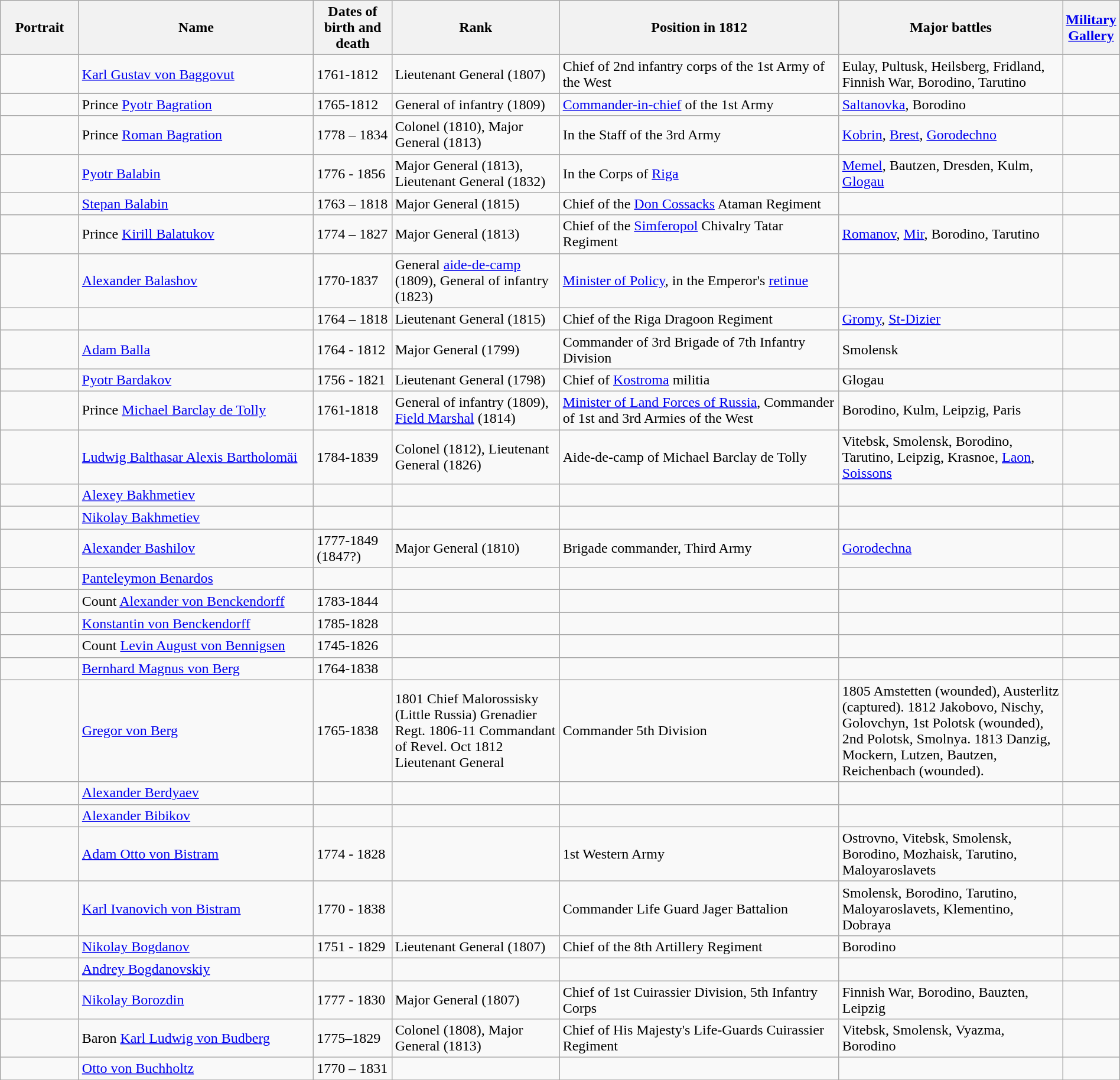<table width=100% class="wikitable">
<tr>
<th width=7%>Portrait</th>
<th width=21%>Name</th>
<th width=7%>Dates of birth and death</th>
<th width=15%>Rank</th>
<th width=25%>Position in 1812</th>
<th width=20%>Major battles</th>
<th width=5%><a href='#'>Military Gallery</a></th>
</tr>
<tr>
<td></td>
<td><a href='#'>Karl Gustav von Baggovut</a></td>
<td>1761-1812</td>
<td>Lieutenant General (1807)</td>
<td>Chief of 2nd infantry corps of the 1st Army of the West</td>
<td>Eulay, Pultusk, Heilsberg, Fridland, Finnish War, Borodino, Tarutino</td>
<td></td>
</tr>
<tr>
<td></td>
<td>Prince <a href='#'>Pyotr Bagration</a></td>
<td>1765-1812</td>
<td>General of infantry (1809)</td>
<td><a href='#'>Commander-in-chief</a> of the 1st Army</td>
<td><a href='#'>Saltanovka</a>, Borodino</td>
<td></td>
</tr>
<tr>
<td></td>
<td>Prince <a href='#'>Roman Bagration</a></td>
<td>1778 – 1834</td>
<td>Colonel (1810), Major General (1813)</td>
<td>In the Staff of the 3rd Army</td>
<td><a href='#'>Kobrin</a>, <a href='#'>Brest</a>, <a href='#'>Gorodechno</a></td>
<td></td>
</tr>
<tr>
<td></td>
<td><a href='#'>Pyotr Balabin</a></td>
<td>1776 - 1856</td>
<td>Major General (1813), Lieutenant General (1832)</td>
<td>In the Corps of <a href='#'>Riga</a></td>
<td><a href='#'>Memel</a>, Bautzen, Dresden, Kulm, <a href='#'>Glogau</a></td>
<td></td>
</tr>
<tr>
<td></td>
<td><a href='#'>Stepan Balabin</a></td>
<td>1763 – 1818</td>
<td>Major General (1815)</td>
<td>Chief of the <a href='#'>Don Cossacks</a> Ataman Regiment</td>
<td></td>
<td></td>
</tr>
<tr>
<td></td>
<td>Prince <a href='#'>Kirill Balatukov</a></td>
<td>1774 – 1827</td>
<td>Major General (1813)</td>
<td>Chief of the <a href='#'>Simferopol</a> Chivalry Tatar Regiment</td>
<td><a href='#'>Romanov</a>, <a href='#'>Mir</a>, Borodino, Tarutino</td>
<td></td>
</tr>
<tr>
<td></td>
<td><a href='#'>Alexander Balashov</a></td>
<td>1770-1837</td>
<td>General <a href='#'>aide-de-camp</a> (1809), General of infantry (1823)</td>
<td><a href='#'>Minister of Policy</a>, in the Emperor's <a href='#'>retinue</a></td>
<td></td>
<td></td>
</tr>
<tr>
<td></td>
<td></td>
<td>1764 – 1818</td>
<td>Lieutenant General (1815)</td>
<td>Chief of the Riga Dragoon Regiment</td>
<td><a href='#'>Gromy</a>, <a href='#'>St-Dizier</a></td>
<td></td>
</tr>
<tr>
<td></td>
<td><a href='#'>Adam Balla</a></td>
<td>1764 - 1812</td>
<td>Major General (1799)</td>
<td>Commander of 3rd Brigade of 7th Infantry Division</td>
<td>Smolensk</td>
<td></td>
</tr>
<tr>
<td></td>
<td><a href='#'>Pyotr Bardakov</a></td>
<td>1756 - 1821</td>
<td>Lieutenant General (1798)</td>
<td>Chief of <a href='#'>Kostroma</a> militia</td>
<td>Glogau</td>
<td></td>
</tr>
<tr>
<td></td>
<td>Prince <a href='#'>Michael Barclay de Tolly</a></td>
<td>1761-1818</td>
<td>General of infantry (1809), <a href='#'>Field Marshal</a> (1814)</td>
<td><a href='#'>Minister of Land Forces of Russia</a>, Commander of 1st and 3rd Armies of the West</td>
<td>Borodino, Kulm, Leipzig, Paris</td>
<td></td>
</tr>
<tr>
<td></td>
<td><a href='#'>Ludwig Balthasar Alexis Bartholomäi</a></td>
<td>1784-1839</td>
<td>Colonel (1812), Lieutenant General (1826)</td>
<td>Aide-de-camp of Michael Barclay de Tolly</td>
<td>Vitebsk, Smolensk, Borodino, Tarutino, Leipzig, Krasnoe, <a href='#'>Laon</a>, <a href='#'>Soissons</a></td>
<td></td>
</tr>
<tr>
<td></td>
<td><a href='#'>Alexey Bakhmetiev</a></td>
<td></td>
<td></td>
<td></td>
<td></td>
<td></td>
</tr>
<tr>
<td></td>
<td><a href='#'>Nikolay Bakhmetiev</a></td>
<td></td>
<td></td>
<td></td>
<td></td>
<td></td>
</tr>
<tr>
<td></td>
<td><a href='#'>Alexander Bashilov</a></td>
<td>1777-1849 (1847?)</td>
<td>Major General (1810)</td>
<td>Brigade commander, Third Army</td>
<td><a href='#'>Gorodechna</a></td>
<td></td>
</tr>
<tr>
<td></td>
<td><a href='#'>Panteleymon Benardos</a></td>
<td></td>
<td></td>
<td></td>
<td></td>
<td></td>
</tr>
<tr>
<td></td>
<td>Count <a href='#'>Alexander von Benckendorff</a></td>
<td>1783-1844</td>
<td></td>
<td></td>
<td></td>
<td></td>
</tr>
<tr>
<td></td>
<td><a href='#'>Konstantin von Benckendorff</a></td>
<td>1785-1828</td>
<td></td>
<td></td>
<td></td>
<td></td>
</tr>
<tr>
<td></td>
<td>Count <a href='#'>Levin August von Bennigsen</a></td>
<td>1745-1826</td>
<td></td>
<td></td>
<td></td>
<td></td>
</tr>
<tr>
<td></td>
<td><a href='#'>Bernhard Magnus von Berg</a></td>
<td>1764-1838</td>
<td></td>
<td></td>
<td></td>
<td></td>
</tr>
<tr>
<td></td>
<td><a href='#'>Gregor von Berg</a></td>
<td>1765-1838</td>
<td>1801 Chief Malorossisky (Little Russia) Grenadier Regt. 1806-11 Commandant of Revel. Oct 1812 Lieutenant General</td>
<td>Commander 5th Division</td>
<td>1805 Amstetten (wounded), Austerlitz (captured). 1812 Jakobovo, Nischy, Golovchyn, 1st Polotsk (wounded), 2nd Polotsk, Smolnya. 1813 Danzig, Mockern, Lutzen, Bautzen, Reichenbach (wounded).</td>
<td></td>
</tr>
<tr>
<td></td>
<td><a href='#'>Alexander Berdyaev</a></td>
<td></td>
<td></td>
<td></td>
<td></td>
<td></td>
</tr>
<tr>
<td></td>
<td><a href='#'>Alexander Bibikov</a></td>
<td></td>
<td></td>
<td></td>
<td></td>
<td></td>
</tr>
<tr>
<td></td>
<td><a href='#'>Adam Otto von Bistram</a></td>
<td>1774 - 1828</td>
<td></td>
<td>1st Western Army</td>
<td>Ostrovno, Vitebsk, Smolensk, Borodino, Mozhaisk, Tarutino, Maloyaroslavets</td>
<td></td>
</tr>
<tr>
<td></td>
<td><a href='#'>Karl Ivanovich von Bistram</a></td>
<td>1770 - 1838</td>
<td></td>
<td>Commander Life Guard Jager Battalion</td>
<td>Smolensk, Borodino, Tarutino, Maloyaroslavets, Klementino, Dobraya</td>
<td></td>
</tr>
<tr>
<td></td>
<td><a href='#'>Nikolay Bogdanov</a></td>
<td>1751 - 1829</td>
<td>Lieutenant General (1807)</td>
<td>Chief of the 8th Artillery Regiment</td>
<td>Borodino</td>
<td></td>
</tr>
<tr>
<td></td>
<td><a href='#'>Andrey Bogdanovskiy</a></td>
<td></td>
<td></td>
<td></td>
<td></td>
<td></td>
</tr>
<tr>
<td></td>
<td><a href='#'>Nikolay Borozdin</a></td>
<td>1777 - 1830</td>
<td>Major General (1807)</td>
<td>Chief of 1st Cuirassier Division, 5th Infantry Corps</td>
<td>Finnish War, Borodino, Bauzten, Leipzig</td>
<td></td>
</tr>
<tr>
<td></td>
<td>Baron <a href='#'>Karl Ludwig von Budberg</a></td>
<td>1775–1829</td>
<td>Colonel (1808), Major General (1813)</td>
<td>Chief of His Majesty's Life-Guards Cuirassier Regiment</td>
<td>Vitebsk, Smolensk, Vyazma, Borodino</td>
<td></td>
</tr>
<tr>
<td></td>
<td><a href='#'>Otto von Buchholtz</a></td>
<td>1770 – 1831</td>
<td></td>
<td></td>
<td></td>
<td></td>
</tr>
<tr>
</tr>
</table>
